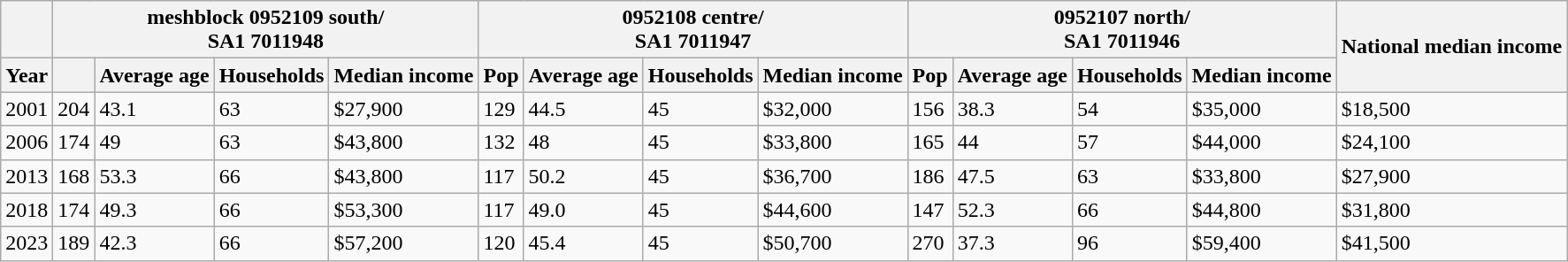<table class="wikitable">
<tr>
<th></th>
<th colspan="4">meshblock 0952109 south/<br>SA1 7011948</th>
<th colspan="4">0952108 centre/<br>SA1 7011947</th>
<th colspan="4">0952107 north/<br>SA1 7011946</th>
<th rowspan="2">National median income</th>
</tr>
<tr>
<th>Year</th>
<th></th>
<th>Average age</th>
<th>House­holds</th>
<th>Median income</th>
<th>Pop</th>
<th>Average age</th>
<th>House­holds</th>
<th>Median income</th>
<th>Pop</th>
<th>Average age</th>
<th>House­holds</th>
<th>Median income</th>
</tr>
<tr>
<td>2001</td>
<td>204</td>
<td>43.1</td>
<td>63</td>
<td>$27,900</td>
<td>129</td>
<td>44.5</td>
<td>45</td>
<td>$32,000</td>
<td>156</td>
<td>38.3</td>
<td>54</td>
<td>$35,000</td>
<td>$18,500</td>
</tr>
<tr>
<td>2006</td>
<td>174</td>
<td>49</td>
<td>63</td>
<td>$43,800</td>
<td>132</td>
<td>48</td>
<td>45</td>
<td>$33,800</td>
<td>165</td>
<td>44</td>
<td>57</td>
<td>$44,000</td>
<td>$24,100</td>
</tr>
<tr>
<td>2013</td>
<td>168</td>
<td>53.3</td>
<td>66</td>
<td>$43,800</td>
<td>117</td>
<td>50.2</td>
<td>45</td>
<td>$36,700</td>
<td>186</td>
<td>47.5</td>
<td>63</td>
<td>$33,800</td>
<td>$27,900</td>
</tr>
<tr>
<td>2018</td>
<td>174</td>
<td>49.3</td>
<td>66</td>
<td>$53,300</td>
<td>117</td>
<td>49.0</td>
<td>45</td>
<td>$44,600</td>
<td>147</td>
<td>52.3</td>
<td>66</td>
<td>$44,800</td>
<td>$31,800</td>
</tr>
<tr>
<td>2023</td>
<td>189</td>
<td>42.3</td>
<td>66</td>
<td>$57,200</td>
<td>120</td>
<td>45.4</td>
<td>45</td>
<td>$50,700</td>
<td>270</td>
<td>37.3</td>
<td>96</td>
<td>$59,400</td>
<td>$41,500</td>
</tr>
</table>
